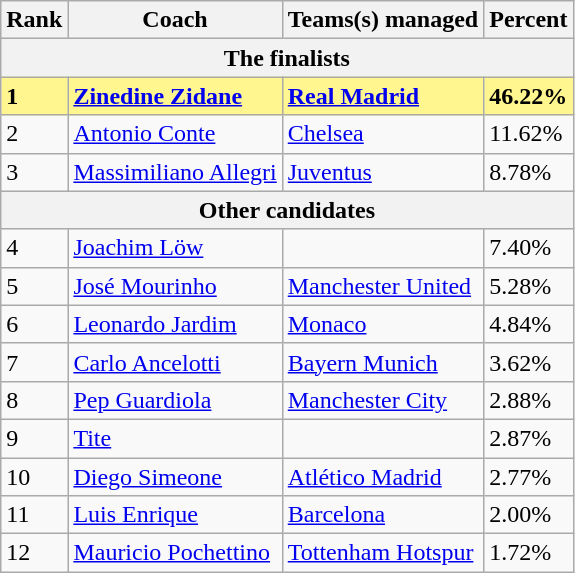<table class="wikitable">
<tr>
<th>Rank</th>
<th>Coach</th>
<th>Teams(s) managed</th>
<th>Percent</th>
</tr>
<tr>
<th colspan="4">The finalists</th>
</tr>
<tr style="background-color: #FFF68F; font-weight: bold;">
<td>1</td>
<td> <a href='#'>Zinedine Zidane</a></td>
<td> <a href='#'>Real Madrid</a></td>
<td>46.22%</td>
</tr>
<tr>
<td>2</td>
<td> <a href='#'>Antonio Conte</a></td>
<td> <a href='#'>Chelsea</a></td>
<td>11.62%</td>
</tr>
<tr>
<td>3</td>
<td> <a href='#'>Massimiliano Allegri</a></td>
<td> <a href='#'>Juventus</a></td>
<td>8.78%</td>
</tr>
<tr>
<th colspan="4">Other candidates</th>
</tr>
<tr>
<td>4</td>
<td> <a href='#'>Joachim Löw</a></td>
<td></td>
<td>7.40%</td>
</tr>
<tr>
<td>5</td>
<td> <a href='#'>José Mourinho</a></td>
<td> <a href='#'>Manchester United</a></td>
<td>5.28%</td>
</tr>
<tr>
<td>6</td>
<td> <a href='#'>Leonardo Jardim</a></td>
<td> <a href='#'>Monaco</a></td>
<td>4.84%</td>
</tr>
<tr>
<td>7</td>
<td> <a href='#'>Carlo Ancelotti</a></td>
<td> <a href='#'>Bayern Munich</a></td>
<td>3.62%</td>
</tr>
<tr>
<td>8</td>
<td> <a href='#'>Pep Guardiola</a></td>
<td> <a href='#'>Manchester City</a></td>
<td>2.88%</td>
</tr>
<tr>
<td>9</td>
<td> <a href='#'>Tite</a></td>
<td></td>
<td>2.87%</td>
</tr>
<tr>
<td>10</td>
<td> <a href='#'>Diego Simeone</a></td>
<td> <a href='#'>Atlético Madrid</a></td>
<td>2.77%</td>
</tr>
<tr>
<td>11</td>
<td> <a href='#'>Luis Enrique</a></td>
<td> <a href='#'>Barcelona</a></td>
<td>2.00%</td>
</tr>
<tr>
<td>12</td>
<td> <a href='#'>Mauricio Pochettino</a></td>
<td> <a href='#'>Tottenham Hotspur</a></td>
<td>1.72%</td>
</tr>
</table>
